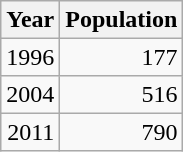<table class="wikitable" style="line-height:1.1em;">
<tr>
<th>Year</th>
<th>Population</th>
</tr>
<tr align="right">
<td>1996</td>
<td>177</td>
</tr>
<tr align="right">
<td>2004</td>
<td>516</td>
</tr>
<tr align="right">
<td>2011</td>
<td>790</td>
</tr>
</table>
